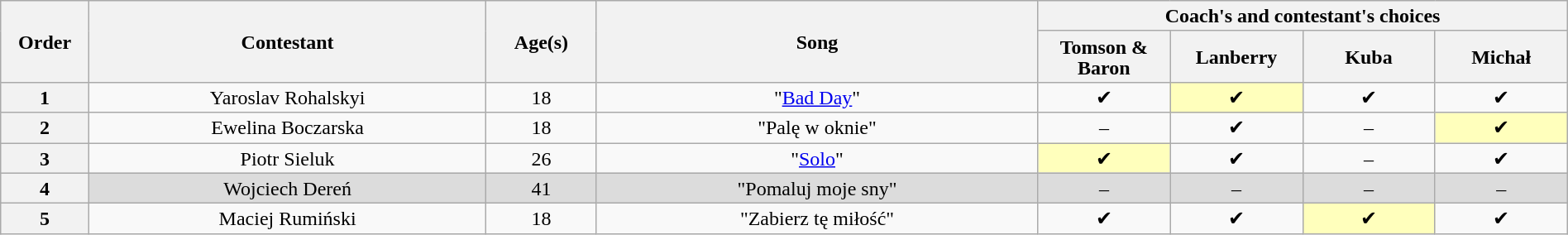<table class="wikitable" style="text-align:center; line-height:17px; width:100%">
<tr>
<th scope="col" rowspan="2" style="width:04%">Order</th>
<th scope="col" rowspan="2" style="width:18%">Contestant</th>
<th scope="col" rowspan="2" style="width:05%">Age(s)</th>
<th scope="col" rowspan="2" style="width:20%">Song</th>
<th scope="col" colspan="4" style="width:24%">Coach's and contestant's choices</th>
</tr>
<tr>
<th style="width:06%">Tomson & Baron</th>
<th style="width:06%">Lanberry</th>
<th style="width:06%">Kuba</th>
<th style="width:06%">Michał</th>
</tr>
<tr>
<th>1</th>
<td>Yaroslav Rohalskyi</td>
<td>18</td>
<td>"<a href='#'>Bad Day</a>"</td>
<td>✔</td>
<td style="background:#ffffbc">✔</td>
<td>✔</td>
<td>✔</td>
</tr>
<tr>
<th>2</th>
<td>Ewelina Boczarska</td>
<td>18</td>
<td>"Palę w oknie" </td>
<td>–</td>
<td>✔</td>
<td>–</td>
<td style="background:#ffffbc">✔</td>
</tr>
<tr>
<th>3</th>
<td>Piotr Sieluk</td>
<td>26</td>
<td>"<a href='#'>Solo</a>"</td>
<td style="background:#ffffbc">✔</td>
<td>✔</td>
<td>–</td>
<td>✔</td>
</tr>
<tr style="background:#DCDCDC">
<th>4</th>
<td>Wojciech Dereń</td>
<td>41</td>
<td>"Pomaluj moje sny"  </td>
<td>–</td>
<td>–</td>
<td>–</td>
<td>–</td>
</tr>
<tr>
<th>5</th>
<td>Maciej Rumiński</td>
<td>18</td>
<td>"Zabierz tę miłość" </td>
<td>✔</td>
<td>✔</td>
<td style="background:#ffffbc">✔</td>
<td>✔</td>
</tr>
</table>
